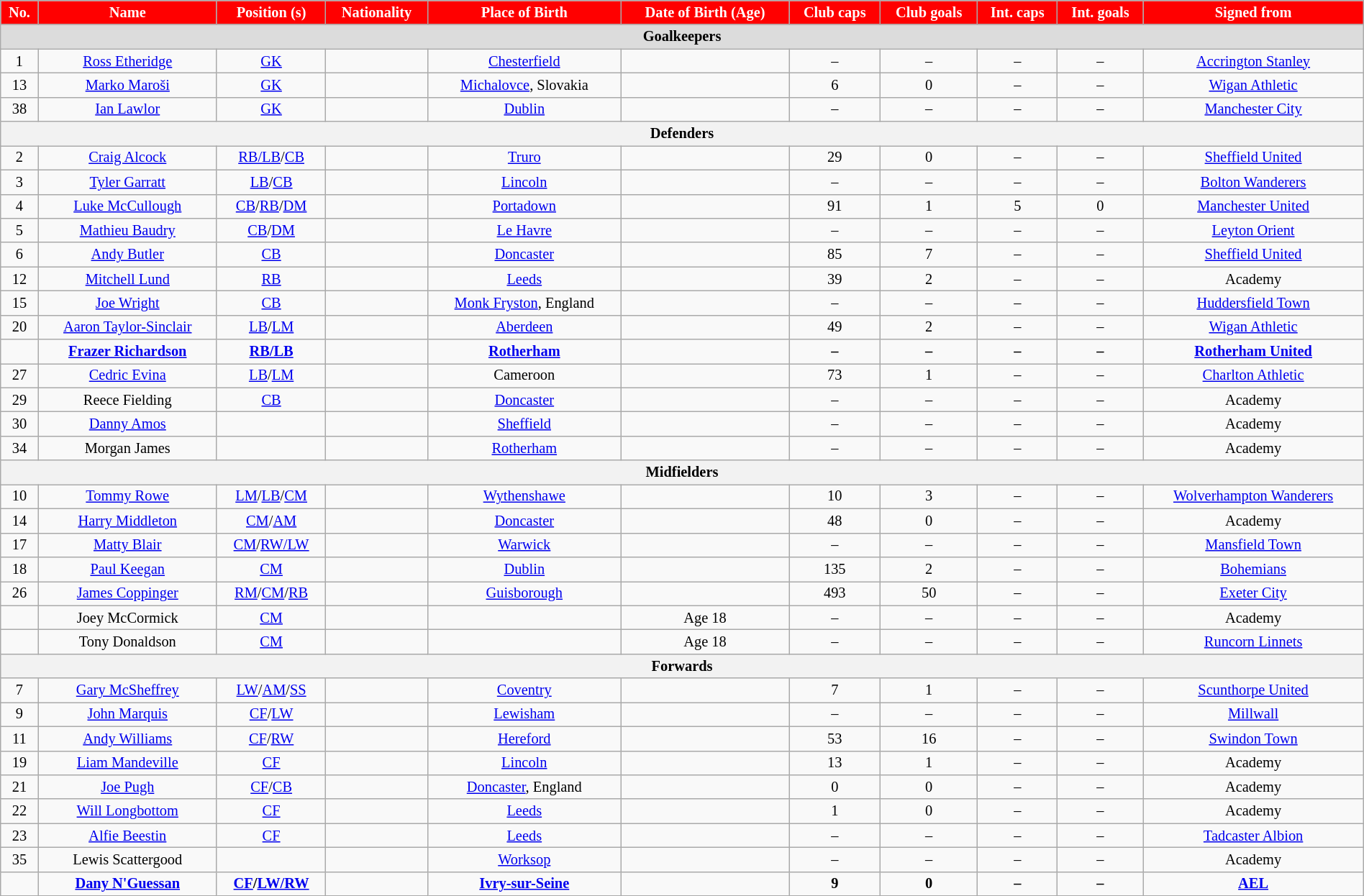<table class="wikitable" style="text-align:center; font-size:85%; width:100%; text-align:center; font-size:85%; width:100%">
<tr>
<th style="background:red; color:white; text-align:center;">No.</th>
<th style="background:red; color:white; text-align:center;">Name</th>
<th style="background:red; color:white; text-align:center;">Position (s)</th>
<th style="background:red; color:white; text-align:center;">Nationality</th>
<th style="background:red; color:white; text-align:center;">Place of Birth</th>
<th style="background:red; color:white; text-align:center;">Date of Birth (Age)</th>
<th style="background:red; color:white; text-align:center;">Club caps</th>
<th style="background:red; color:white; text-align:center;">Club goals</th>
<th style="background:red; color:white; text-align:center;">Int. caps</th>
<th style="background:red; color:white; text-align:center;">Int. goals</th>
<th style="background:red; color:white; text-align:center;">Signed from</th>
</tr>
<tr>
<th colspan="11" style="background:#dcdcdc; text-align:center;">Goalkeepers</th>
</tr>
<tr>
<td>1</td>
<td><a href='#'>Ross Etheridge</a></td>
<td><a href='#'>GK</a></td>
<td></td>
<td><a href='#'>Chesterfield</a></td>
<td></td>
<td>–</td>
<td>–</td>
<td>–</td>
<td>–</td>
<td><a href='#'>Accrington Stanley</a></td>
</tr>
<tr>
<td>13</td>
<td><a href='#'>Marko Maroši</a></td>
<td><a href='#'>GK</a></td>
<td></td>
<td><a href='#'>Michalovce</a>, Slovakia</td>
<td></td>
<td>6</td>
<td>0</td>
<td>–</td>
<td>–</td>
<td><a href='#'>Wigan Athletic</a></td>
</tr>
<tr>
<td>38</td>
<td><a href='#'>Ian Lawlor</a></td>
<td><a href='#'>GK</a></td>
<td></td>
<td><a href='#'>Dublin</a></td>
<td></td>
<td>–</td>
<td>–</td>
<td>–</td>
<td>–</td>
<td><a href='#'>Manchester City</a></td>
</tr>
<tr>
<th colspan="11">Defenders</th>
</tr>
<tr>
<td>2</td>
<td><a href='#'>Craig Alcock</a></td>
<td><a href='#'>RB/LB</a>/<a href='#'>CB</a></td>
<td></td>
<td><a href='#'>Truro</a></td>
<td></td>
<td>29</td>
<td>0</td>
<td>–</td>
<td>–</td>
<td><a href='#'>Sheffield United</a></td>
</tr>
<tr>
<td>3</td>
<td><a href='#'>Tyler Garratt</a></td>
<td><a href='#'>LB</a>/<a href='#'>CB</a></td>
<td></td>
<td><a href='#'>Lincoln</a></td>
<td></td>
<td>–</td>
<td>–</td>
<td>–</td>
<td>–</td>
<td><a href='#'>Bolton Wanderers</a></td>
</tr>
<tr>
<td>4</td>
<td><a href='#'>Luke McCullough</a></td>
<td><a href='#'>CB</a>/<a href='#'>RB</a>/<a href='#'>DM</a></td>
<td></td>
<td><a href='#'>Portadown</a></td>
<td></td>
<td>91</td>
<td>1</td>
<td>5</td>
<td>0</td>
<td><a href='#'>Manchester United</a></td>
</tr>
<tr>
<td>5</td>
<td><a href='#'>Mathieu Baudry</a></td>
<td><a href='#'>CB</a>/<a href='#'>DM</a></td>
<td></td>
<td><a href='#'>Le Havre</a></td>
<td></td>
<td>–</td>
<td>–</td>
<td>–</td>
<td>–</td>
<td><a href='#'>Leyton Orient</a></td>
</tr>
<tr>
<td>6</td>
<td><a href='#'>Andy Butler</a></td>
<td><a href='#'>CB</a></td>
<td></td>
<td><a href='#'>Doncaster</a></td>
<td></td>
<td>85</td>
<td>7</td>
<td>–</td>
<td>–</td>
<td><a href='#'>Sheffield United</a></td>
</tr>
<tr>
<td>12</td>
<td><a href='#'>Mitchell Lund</a></td>
<td><a href='#'>RB</a></td>
<td></td>
<td><a href='#'>Leeds</a></td>
<td></td>
<td>39</td>
<td>2</td>
<td>–</td>
<td>–</td>
<td>Academy</td>
</tr>
<tr>
<td>15</td>
<td><a href='#'>Joe Wright</a></td>
<td><a href='#'>CB</a></td>
<td></td>
<td><a href='#'>Monk Fryston</a>, England</td>
<td></td>
<td>–</td>
<td>–</td>
<td>–</td>
<td>–</td>
<td><a href='#'>Huddersfield Town</a></td>
</tr>
<tr>
<td>20</td>
<td><a href='#'>Aaron Taylor-Sinclair</a></td>
<td><a href='#'>LB</a>/<a href='#'>LM</a></td>
<td></td>
<td><a href='#'>Aberdeen</a></td>
<td></td>
<td>49</td>
<td>2</td>
<td>–</td>
<td>–</td>
<td><a href='#'>Wigan Athletic</a></td>
</tr>
<tr>
<td></td>
<td><strong><a href='#'>Frazer Richardson</a></strong></td>
<td><strong><a href='#'>RB/LB</a></strong></td>
<td><strong></strong></td>
<td><strong><a href='#'>Rotherham</a></strong></td>
<td><strong></strong></td>
<td><strong>–</strong></td>
<td><strong>–</strong></td>
<td><strong>–</strong></td>
<td><strong>–</strong></td>
<td><strong><a href='#'>Rotherham United</a></strong></td>
</tr>
<tr>
<td>27</td>
<td><a href='#'>Cedric Evina</a></td>
<td><a href='#'>LB</a>/<a href='#'>LM</a></td>
<td></td>
<td>Cameroon</td>
<td></td>
<td>73</td>
<td>1</td>
<td>–</td>
<td>–</td>
<td><a href='#'>Charlton Athletic</a></td>
</tr>
<tr>
<td>29</td>
<td>Reece Fielding</td>
<td><a href='#'>CB</a></td>
<td></td>
<td><a href='#'>Doncaster</a></td>
<td></td>
<td>–</td>
<td>–</td>
<td>–</td>
<td>–</td>
<td>Academy</td>
</tr>
<tr>
<td>30</td>
<td><a href='#'>Danny Amos</a></td>
<td></td>
<td></td>
<td><a href='#'>Sheffield</a></td>
<td></td>
<td>–</td>
<td>–</td>
<td>–</td>
<td>–</td>
<td>Academy</td>
</tr>
<tr>
<td>34</td>
<td>Morgan James</td>
<td></td>
<td></td>
<td><a href='#'>Rotherham</a></td>
<td></td>
<td>–</td>
<td>–</td>
<td>–</td>
<td>–</td>
<td>Academy</td>
</tr>
<tr>
<th colspan="11">Midfielders</th>
</tr>
<tr>
<td>10</td>
<td><a href='#'>Tommy Rowe</a></td>
<td><a href='#'>LM</a>/<a href='#'>LB</a>/<a href='#'>CM</a></td>
<td></td>
<td><a href='#'>Wythenshawe</a></td>
<td></td>
<td>10</td>
<td>3</td>
<td>–</td>
<td>–</td>
<td><a href='#'>Wolverhampton Wanderers</a></td>
</tr>
<tr>
<td>14</td>
<td><a href='#'>Harry Middleton</a></td>
<td><a href='#'>CM</a>/<a href='#'>AM</a></td>
<td></td>
<td><a href='#'>Doncaster</a></td>
<td></td>
<td>48</td>
<td>0</td>
<td>–</td>
<td>–</td>
<td>Academy</td>
</tr>
<tr>
<td>17</td>
<td><a href='#'>Matty Blair</a></td>
<td><a href='#'>CM</a>/<a href='#'>RW/LW</a></td>
<td></td>
<td><a href='#'>Warwick</a></td>
<td></td>
<td>–</td>
<td>–</td>
<td>–</td>
<td>–</td>
<td><a href='#'>Mansfield Town</a></td>
</tr>
<tr>
<td>18</td>
<td><a href='#'>Paul Keegan</a></td>
<td><a href='#'>CM</a></td>
<td></td>
<td><a href='#'>Dublin</a></td>
<td></td>
<td>135</td>
<td>2</td>
<td>–</td>
<td>–</td>
<td><a href='#'>Bohemians</a></td>
</tr>
<tr>
<td>26</td>
<td><a href='#'>James Coppinger</a></td>
<td><a href='#'>RM</a>/<a href='#'>CM</a>/<a href='#'>RB</a></td>
<td></td>
<td><a href='#'>Guisborough</a></td>
<td></td>
<td>493</td>
<td>50</td>
<td>–</td>
<td>–</td>
<td><a href='#'>Exeter City</a></td>
</tr>
<tr>
<td></td>
<td>Joey McCormick</td>
<td><a href='#'>CM</a></td>
<td></td>
<td></td>
<td>Age 18</td>
<td>–</td>
<td>–</td>
<td>–</td>
<td>–</td>
<td>Academy</td>
</tr>
<tr>
<td></td>
<td>Tony Donaldson</td>
<td><a href='#'>CM</a></td>
<td></td>
<td></td>
<td>Age 18</td>
<td>–</td>
<td>–</td>
<td>–</td>
<td>–</td>
<td><a href='#'>Runcorn Linnets</a></td>
</tr>
<tr>
<th colspan="11">Forwards</th>
</tr>
<tr>
<td>7</td>
<td><a href='#'>Gary McSheffrey</a></td>
<td><a href='#'>LW</a>/<a href='#'>AM</a>/<a href='#'>SS</a></td>
<td></td>
<td><a href='#'>Coventry</a></td>
<td></td>
<td>7</td>
<td>1</td>
<td>–</td>
<td>–</td>
<td><a href='#'>Scunthorpe United</a></td>
</tr>
<tr>
<td>9</td>
<td><a href='#'>John Marquis</a></td>
<td><a href='#'>CF</a>/<a href='#'>LW</a></td>
<td></td>
<td><a href='#'>Lewisham</a></td>
<td></td>
<td>–</td>
<td>–</td>
<td>–</td>
<td>–</td>
<td><a href='#'>Millwall</a></td>
</tr>
<tr>
<td>11</td>
<td><a href='#'>Andy Williams</a></td>
<td><a href='#'>CF</a>/<a href='#'>RW</a></td>
<td></td>
<td><a href='#'>Hereford</a></td>
<td></td>
<td>53</td>
<td>16</td>
<td>–</td>
<td>–</td>
<td><a href='#'>Swindon Town</a></td>
</tr>
<tr>
<td>19</td>
<td><a href='#'>Liam Mandeville</a></td>
<td><a href='#'>CF</a></td>
<td></td>
<td><a href='#'>Lincoln</a></td>
<td></td>
<td>13</td>
<td>1</td>
<td>–</td>
<td>–</td>
<td>Academy</td>
</tr>
<tr>
<td>21</td>
<td><a href='#'>Joe Pugh</a></td>
<td><a href='#'>CF</a>/<a href='#'>CB</a></td>
<td></td>
<td><a href='#'>Doncaster</a>, England</td>
<td></td>
<td>0</td>
<td>0</td>
<td>–</td>
<td>–</td>
<td>Academy</td>
</tr>
<tr>
<td>22</td>
<td><a href='#'>Will Longbottom</a></td>
<td><a href='#'>CF</a></td>
<td></td>
<td><a href='#'>Leeds</a></td>
<td></td>
<td>1</td>
<td>0</td>
<td>–</td>
<td>–</td>
<td>Academy</td>
</tr>
<tr>
<td>23</td>
<td><a href='#'>Alfie Beestin</a></td>
<td><a href='#'>CF</a></td>
<td></td>
<td><a href='#'>Leeds</a></td>
<td></td>
<td>–</td>
<td>–</td>
<td>–</td>
<td>–</td>
<td><a href='#'>Tadcaster Albion</a></td>
</tr>
<tr>
<td>35</td>
<td>Lewis Scattergood</td>
<td></td>
<td></td>
<td><a href='#'>Worksop</a></td>
<td></td>
<td>–</td>
<td>–</td>
<td>–</td>
<td>–</td>
<td>Academy</td>
</tr>
<tr>
<td></td>
<td><strong><a href='#'>Dany N'Guessan</a></strong></td>
<td><strong><a href='#'>CF</a>/<a href='#'>LW/RW</a></strong></td>
<td><strong></strong></td>
<td><strong><a href='#'>Ivry-sur-Seine</a></strong></td>
<td><strong></strong></td>
<td><strong>9</strong></td>
<td><strong>0</strong></td>
<td><strong>–</strong></td>
<td><strong>–</strong></td>
<td><strong><a href='#'>AEL</a></strong></td>
</tr>
</table>
